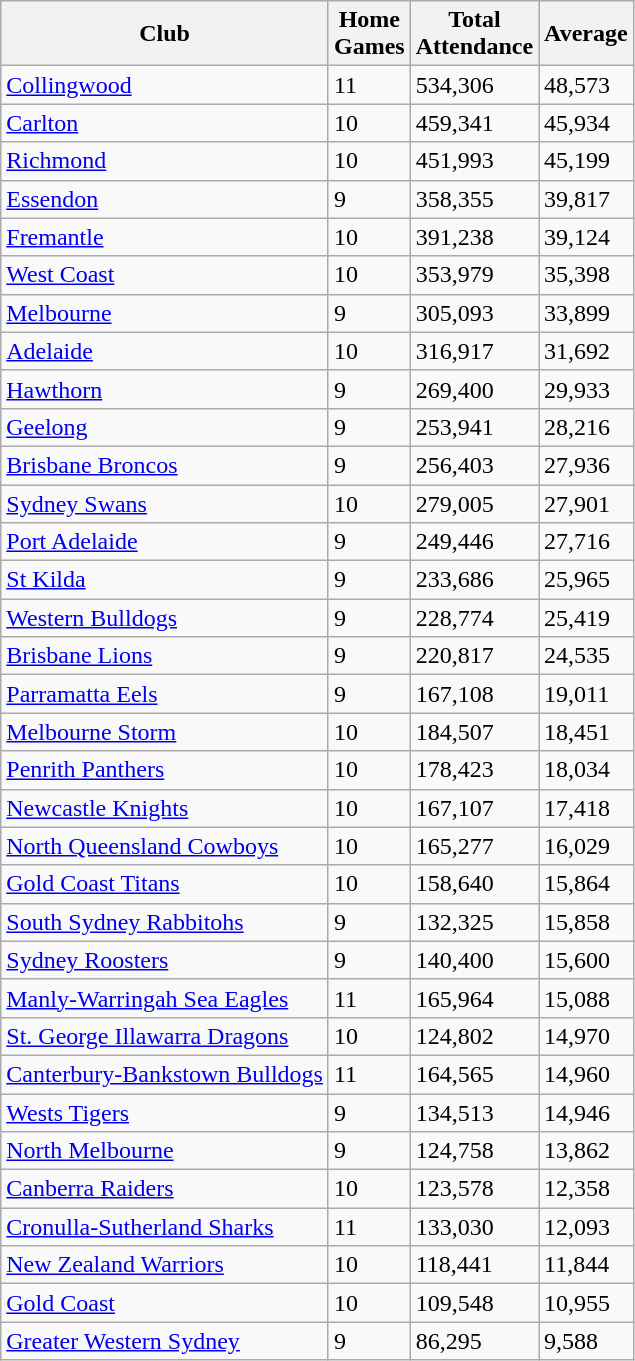<table class="wikitable sortable">
<tr>
<th>Club</th>
<th>Home<br>Games</th>
<th>Total<br>Attendance</th>
<th>Average</th>
</tr>
<tr>
<td><a href='#'>Collingwood</a></td>
<td>11</td>
<td>534,306</td>
<td>48,573</td>
</tr>
<tr>
<td><a href='#'>Carlton</a></td>
<td>10</td>
<td>459,341</td>
<td>45,934</td>
</tr>
<tr>
<td><a href='#'>Richmond</a></td>
<td>10</td>
<td>451,993</td>
<td>45,199</td>
</tr>
<tr>
<td><a href='#'>Essendon</a></td>
<td>9</td>
<td>358,355</td>
<td>39,817</td>
</tr>
<tr>
<td><a href='#'>Fremantle</a></td>
<td>10</td>
<td>391,238</td>
<td>39,124</td>
</tr>
<tr>
<td><a href='#'>West Coast</a></td>
<td>10</td>
<td>353,979</td>
<td>35,398</td>
</tr>
<tr>
<td><a href='#'>Melbourne</a></td>
<td>9</td>
<td>305,093</td>
<td>33,899</td>
</tr>
<tr>
<td><a href='#'>Adelaide</a></td>
<td>10</td>
<td>316,917</td>
<td>31,692</td>
</tr>
<tr>
<td><a href='#'>Hawthorn</a></td>
<td>9</td>
<td>269,400</td>
<td>29,933</td>
</tr>
<tr>
<td><a href='#'>Geelong</a></td>
<td>9</td>
<td>253,941</td>
<td>28,216</td>
</tr>
<tr>
<td> <a href='#'>Brisbane Broncos</a></td>
<td>9</td>
<td>256,403</td>
<td>27,936</td>
</tr>
<tr>
<td><a href='#'>Sydney Swans</a></td>
<td>10</td>
<td>279,005</td>
<td>27,901</td>
</tr>
<tr>
<td><a href='#'>Port Adelaide</a></td>
<td>9</td>
<td>249,446</td>
<td>27,716</td>
</tr>
<tr>
<td><a href='#'>St Kilda</a></td>
<td>9</td>
<td>233,686</td>
<td>25,965</td>
</tr>
<tr>
<td><a href='#'>Western Bulldogs</a></td>
<td>9</td>
<td>228,774</td>
<td>25,419</td>
</tr>
<tr>
<td><a href='#'>Brisbane Lions</a></td>
<td>9</td>
<td>220,817</td>
<td>24,535</td>
</tr>
<tr>
<td> <a href='#'>Parramatta Eels</a></td>
<td>9</td>
<td>167,108</td>
<td>19,011</td>
</tr>
<tr>
<td> <a href='#'>Melbourne Storm</a></td>
<td>10</td>
<td>184,507</td>
<td>18,451</td>
</tr>
<tr>
<td> <a href='#'>Penrith Panthers</a></td>
<td>10</td>
<td>178,423</td>
<td>18,034</td>
</tr>
<tr>
<td> <a href='#'>Newcastle Knights</a></td>
<td>10</td>
<td>167,107</td>
<td>17,418</td>
</tr>
<tr>
<td> <a href='#'>North Queensland Cowboys</a></td>
<td>10</td>
<td>165,277</td>
<td>16,029</td>
</tr>
<tr>
<td> <a href='#'>Gold Coast Titans</a></td>
<td>10</td>
<td>158,640</td>
<td>15,864</td>
</tr>
<tr>
<td> <a href='#'>South Sydney Rabbitohs</a></td>
<td>9</td>
<td>132,325</td>
<td>15,858</td>
</tr>
<tr>
<td> <a href='#'>Sydney Roosters</a></td>
<td>9</td>
<td>140,400</td>
<td>15,600</td>
</tr>
<tr>
<td> <a href='#'>Manly-Warringah Sea Eagles</a></td>
<td>11</td>
<td>165,964</td>
<td>15,088</td>
</tr>
<tr>
<td> <a href='#'>St. George Illawarra Dragons</a></td>
<td>10</td>
<td>124,802</td>
<td>14,970</td>
</tr>
<tr>
<td> <a href='#'>Canterbury-Bankstown Bulldogs</a></td>
<td>11</td>
<td>164,565</td>
<td>14,960</td>
</tr>
<tr>
<td> <a href='#'>Wests Tigers</a></td>
<td>9</td>
<td>134,513</td>
<td>14,946</td>
</tr>
<tr>
<td><a href='#'>North Melbourne</a></td>
<td>9</td>
<td>124,758</td>
<td>13,862</td>
</tr>
<tr>
<td> <a href='#'>Canberra Raiders</a></td>
<td>10</td>
<td>123,578</td>
<td>12,358</td>
</tr>
<tr>
<td> <a href='#'>Cronulla-Sutherland Sharks</a></td>
<td>11</td>
<td>133,030</td>
<td>12,093</td>
</tr>
<tr>
<td> <a href='#'>New Zealand Warriors</a></td>
<td>10</td>
<td>118,441</td>
<td>11,844</td>
</tr>
<tr>
<td><a href='#'>Gold Coast</a></td>
<td>10</td>
<td>109,548</td>
<td>10,955</td>
</tr>
<tr>
<td><a href='#'>Greater Western Sydney</a></td>
<td>9</td>
<td>86,295</td>
<td>9,588</td>
</tr>
</table>
